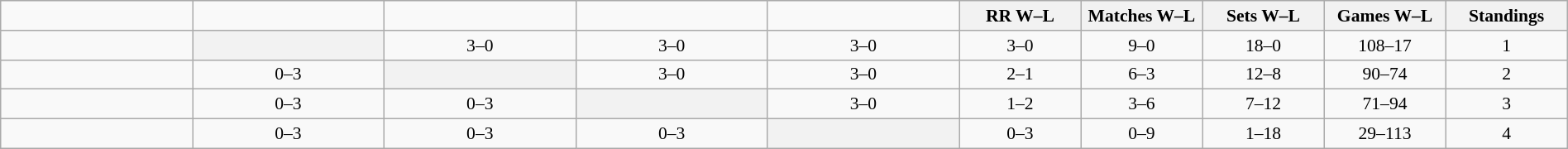<table class="wikitable" style="width: 100%; text-align:center; font-size:90%">
<tr>
<td width=130></td>
<td width=130></td>
<td width=130></td>
<td width=130></td>
<td width=130></td>
<th width=80>RR W–L</th>
<th width=80>Matches W–L</th>
<th width=80>Sets W–L</th>
<th width=80>Games W–L</th>
<th width=80>Standings</th>
</tr>
<tr>
<td style="text-align:left;"></td>
<th bgcolor="ededed"></th>
<td>3–0</td>
<td>3–0</td>
<td>3–0</td>
<td>3–0</td>
<td>9–0</td>
<td>18–0</td>
<td>108–17</td>
<td>1</td>
</tr>
<tr>
<td style="text-align:left;"></td>
<td>0–3</td>
<th bgcolor="ededed"></th>
<td>3–0</td>
<td>3–0</td>
<td>2–1</td>
<td>6–3</td>
<td>12–8</td>
<td>90–74</td>
<td>2</td>
</tr>
<tr>
<td style="text-align:left;"></td>
<td>0–3</td>
<td>0–3</td>
<th bgcolor="ededed"></th>
<td>3–0</td>
<td>1–2</td>
<td>3–6</td>
<td>7–12</td>
<td>71–94</td>
<td>3</td>
</tr>
<tr>
<td style="text-align:left;"></td>
<td>0–3</td>
<td>0–3</td>
<td>0–3</td>
<th bgcolor="ededed"></th>
<td>0–3</td>
<td>0–9</td>
<td>1–18</td>
<td>29–113</td>
<td>4</td>
</tr>
</table>
